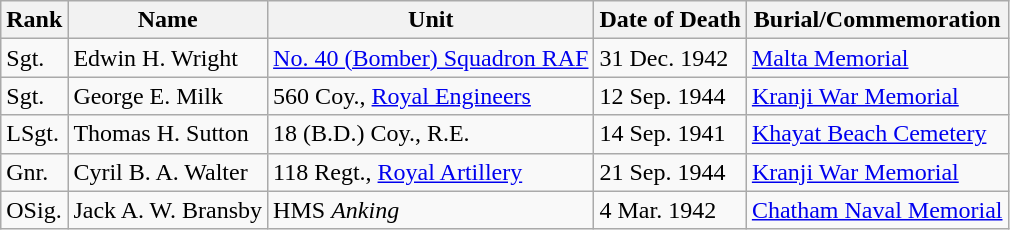<table class="wikitable">
<tr>
<th>Rank</th>
<th>Name</th>
<th>Unit</th>
<th>Date of Death</th>
<th>Burial/Commemoration</th>
</tr>
<tr>
<td>Sgt.</td>
<td>Edwin H. Wright</td>
<td><a href='#'>No. 40 (Bomber) Squadron RAF</a></td>
<td>31 Dec. 1942</td>
<td><a href='#'>Malta Memorial</a></td>
</tr>
<tr>
<td>Sgt.</td>
<td>George E. Milk</td>
<td>560 Coy., <a href='#'>Royal Engineers</a></td>
<td>12 Sep. 1944</td>
<td><a href='#'>Kranji War Memorial</a></td>
</tr>
<tr>
<td>LSgt.</td>
<td>Thomas H. Sutton</td>
<td>18 (B.D.) Coy., R.E.</td>
<td>14 Sep. 1941</td>
<td><a href='#'>Khayat Beach Cemetery</a></td>
</tr>
<tr>
<td>Gnr.</td>
<td>Cyril B. A. Walter</td>
<td>118 Regt., <a href='#'>Royal Artillery</a></td>
<td>21 Sep. 1944</td>
<td><a href='#'>Kranji War Memorial</a></td>
</tr>
<tr>
<td>OSig.</td>
<td>Jack A. W. Bransby</td>
<td>HMS <em>Anking</em></td>
<td>4 Mar. 1942</td>
<td><a href='#'>Chatham Naval Memorial</a></td>
</tr>
</table>
